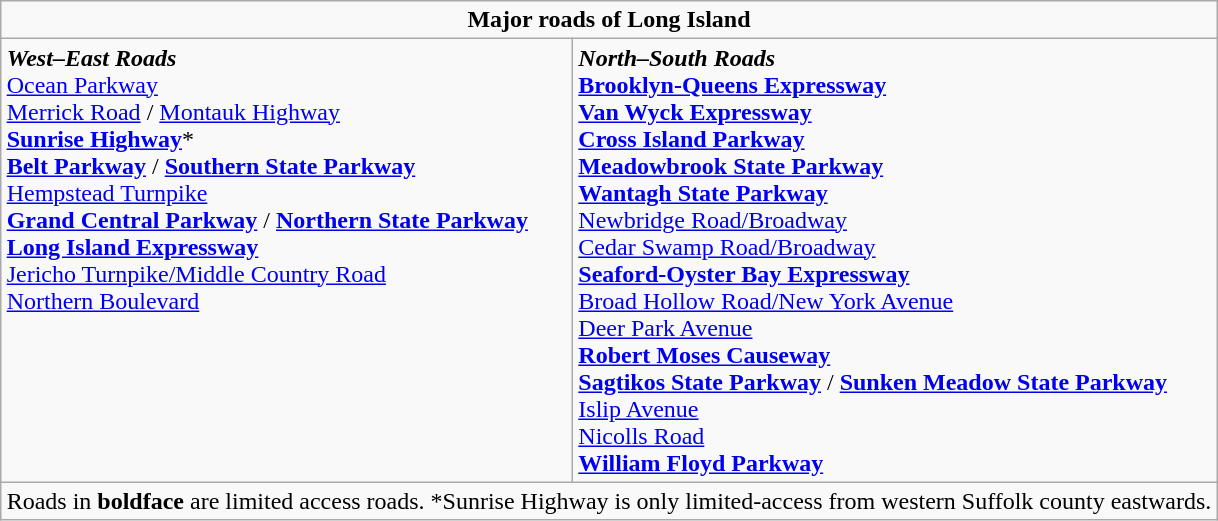<table class=wikitable style="margin: 1em auto 1em auto;">
<tr>
<td colspan=2 align=center><strong>Major roads of Long Island</strong></td>
</tr>
<tr>
<td valign=top><strong><em>West–East Roads</em></strong><br> <a href='#'>Ocean Parkway</a><br> <a href='#'>Merrick Road</a> / <a href='#'>Montauk Highway</a><br> <strong><a href='#'>Sunrise Highway</a></strong>*<br> <strong><a href='#'>Belt Parkway</a></strong> /  <strong><a href='#'>Southern State Parkway</a></strong><br> <a href='#'>Hempstead Turnpike</a><br> <strong><a href='#'>Grand Central Parkway</a></strong> /  <strong><a href='#'>Northern State Parkway</a></strong><br> <strong><a href='#'>Long Island Expressway</a></strong><br> <a href='#'>Jericho Turnpike/Middle Country Road</a><br> <a href='#'>Northern Boulevard</a></td>
<td valign=center><strong><em>North–South Roads</em></strong><br> <strong><a href='#'>Brooklyn-Queens Expressway</a></strong><br> <strong><a href='#'>Van Wyck Expressway</a></strong><br> <strong><a href='#'>Cross Island Parkway</a></strong><br> <strong><a href='#'>Meadowbrook State Parkway</a></strong><br> <strong><a href='#'>Wantagh State Parkway</a></strong><br> <a href='#'>Newbridge Road/Broadway</a><br> <a href='#'>Cedar Swamp Road/Broadway</a><br> <strong><a href='#'>Seaford-Oyster Bay Expressway</a></strong><br> <a href='#'>Broad Hollow Road/New York Avenue</a><br> <a href='#'>Deer Park Avenue</a><br> <strong><a href='#'>Robert Moses Causeway</a></strong><br> <strong><a href='#'>Sagtikos State Parkway</a></strong> /  <strong><a href='#'>Sunken Meadow State Parkway</a></strong><br> <a href='#'>Islip Avenue</a><br> <a href='#'>Nicolls Road</a><br> <strong><a href='#'>William Floyd Parkway</a></strong></td>
</tr>
<tr>
<td colspan=2>Roads in <strong>boldface</strong> are limited access roads. *Sunrise Highway is only limited-access from western Suffolk county eastwards.</td>
</tr>
</table>
